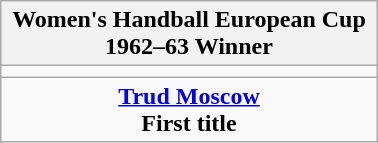<table class="wikitable" style="text-align: center; margin: 0 auto; width: 20%">
<tr>
<th>Women's Handball European Cup <br>1962–63 Winner</th>
</tr>
<tr>
<td></td>
</tr>
<tr>
<td><strong> <a href='#'>Trud Moscow</a></strong><br><strong>First title</strong> <br></td>
</tr>
</table>
